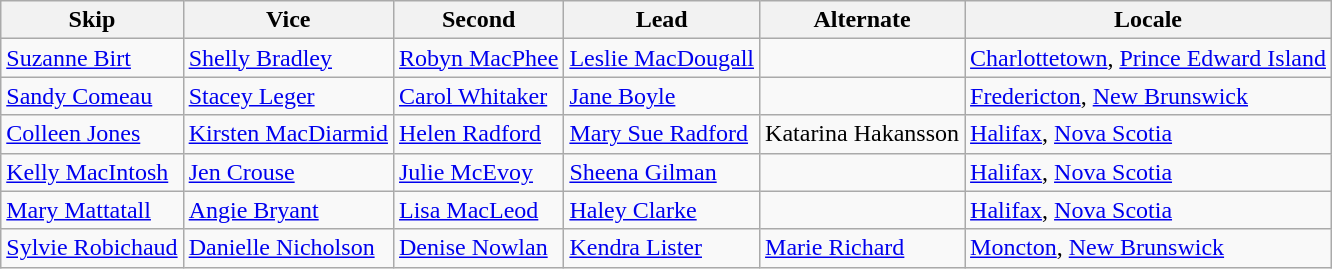<table class="wikitable">
<tr>
<th>Skip</th>
<th>Vice</th>
<th>Second</th>
<th>Lead</th>
<th>Alternate</th>
<th>Locale</th>
</tr>
<tr>
<td><a href='#'>Suzanne Birt</a></td>
<td><a href='#'>Shelly Bradley</a></td>
<td><a href='#'>Robyn MacPhee</a></td>
<td><a href='#'>Leslie MacDougall</a></td>
<td></td>
<td> <a href='#'>Charlottetown</a>, <a href='#'>Prince Edward Island</a></td>
</tr>
<tr>
<td><a href='#'>Sandy Comeau</a></td>
<td><a href='#'>Stacey Leger</a></td>
<td><a href='#'>Carol Whitaker</a></td>
<td><a href='#'>Jane Boyle</a></td>
<td></td>
<td> <a href='#'>Fredericton</a>, <a href='#'>New Brunswick</a></td>
</tr>
<tr>
<td><a href='#'>Colleen Jones</a></td>
<td><a href='#'>Kirsten MacDiarmid</a></td>
<td><a href='#'>Helen Radford</a></td>
<td><a href='#'>Mary Sue Radford</a></td>
<td>Katarina Hakansson</td>
<td> <a href='#'>Halifax</a>, <a href='#'>Nova Scotia</a></td>
</tr>
<tr>
<td><a href='#'>Kelly MacIntosh</a></td>
<td><a href='#'>Jen Crouse</a></td>
<td><a href='#'>Julie McEvoy</a></td>
<td><a href='#'>Sheena Gilman</a></td>
<td></td>
<td> <a href='#'>Halifax</a>, <a href='#'>Nova Scotia</a></td>
</tr>
<tr>
<td><a href='#'>Mary Mattatall</a></td>
<td><a href='#'>Angie Bryant</a></td>
<td><a href='#'>Lisa MacLeod</a></td>
<td><a href='#'>Haley Clarke</a></td>
<td></td>
<td> <a href='#'>Halifax</a>, <a href='#'>Nova Scotia</a></td>
</tr>
<tr>
<td><a href='#'>Sylvie Robichaud</a></td>
<td><a href='#'>Danielle Nicholson</a></td>
<td><a href='#'>Denise Nowlan</a></td>
<td><a href='#'>Kendra Lister</a></td>
<td><a href='#'>Marie Richard</a></td>
<td> <a href='#'>Moncton</a>, <a href='#'>New Brunswick</a></td>
</tr>
</table>
